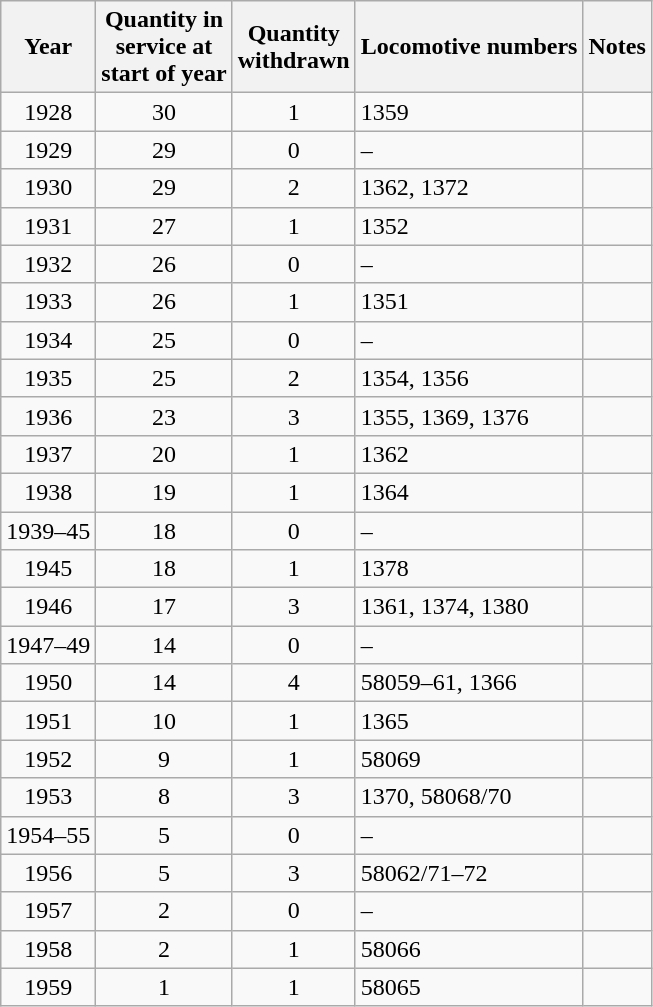<table class="wikitable collapsible collapsed" style=text-align:center>
<tr>
<th>Year</th>
<th>Quantity in<br>service at<br>start of year</th>
<th>Quantity<br>withdrawn</th>
<th>Locomotive numbers</th>
<th>Notes</th>
</tr>
<tr>
<td>1928</td>
<td>30</td>
<td>1</td>
<td align=left>1359</td>
<td align=left></td>
</tr>
<tr>
<td>1929</td>
<td>29</td>
<td>0</td>
<td align=left>–</td>
<td align=left></td>
</tr>
<tr>
<td>1930</td>
<td>29</td>
<td>2</td>
<td align=left>1362, 1372</td>
<td align=left></td>
</tr>
<tr>
<td>1931</td>
<td>27</td>
<td>1</td>
<td align=left>1352</td>
<td align=left></td>
</tr>
<tr>
<td>1932</td>
<td>26</td>
<td>0</td>
<td align=left>–</td>
<td align=left></td>
</tr>
<tr>
<td>1933</td>
<td>26</td>
<td>1</td>
<td align=left>1351</td>
<td align=left></td>
</tr>
<tr>
<td>1934</td>
<td>25</td>
<td>0</td>
<td align=left>–</td>
<td align=left></td>
</tr>
<tr>
<td>1935</td>
<td>25</td>
<td>2</td>
<td align=left>1354, 1356</td>
<td align=left></td>
</tr>
<tr>
<td>1936</td>
<td>23</td>
<td>3</td>
<td align=left>1355, 1369, 1376</td>
<td align=left></td>
</tr>
<tr>
<td>1937</td>
<td>20</td>
<td>1</td>
<td align=left>1362</td>
<td align=left></td>
</tr>
<tr>
<td>1938</td>
<td>19</td>
<td>1</td>
<td align=left>1364</td>
<td align=left></td>
</tr>
<tr>
<td>1939–45</td>
<td>18</td>
<td>0</td>
<td align=left>–</td>
<td align=left></td>
</tr>
<tr>
<td>1945</td>
<td>18</td>
<td>1</td>
<td align=left>1378</td>
<td align=left></td>
</tr>
<tr>
<td>1946</td>
<td>17</td>
<td>3</td>
<td align=left>1361, 1374, 1380</td>
<td align=left></td>
</tr>
<tr>
<td>1947–49</td>
<td>14</td>
<td>0</td>
<td align=left>–</td>
<td align=left></td>
</tr>
<tr>
<td>1950</td>
<td>14</td>
<td>4</td>
<td align=left>58059–61, 1366</td>
<td align=left></td>
</tr>
<tr>
<td>1951</td>
<td>10</td>
<td>1</td>
<td align=left>1365</td>
<td align=left></td>
</tr>
<tr>
<td>1952</td>
<td>9</td>
<td>1</td>
<td align=left>58069</td>
<td align=left></td>
</tr>
<tr>
<td>1953</td>
<td>8</td>
<td>3</td>
<td align=left>1370, 58068/70</td>
<td align=left></td>
</tr>
<tr>
<td>1954–55</td>
<td>5</td>
<td>0</td>
<td align=left>–</td>
<td align=left></td>
</tr>
<tr>
<td>1956</td>
<td>5</td>
<td>3</td>
<td align=left>58062/71–72</td>
<td align=left></td>
</tr>
<tr>
<td>1957</td>
<td>2</td>
<td>0</td>
<td align=left>–</td>
<td align=left></td>
</tr>
<tr>
<td>1958</td>
<td>2</td>
<td>1</td>
<td align=left>58066</td>
<td align=left></td>
</tr>
<tr>
<td>1959</td>
<td>1</td>
<td>1</td>
<td align=left>58065</td>
<td align=left></td>
</tr>
</table>
